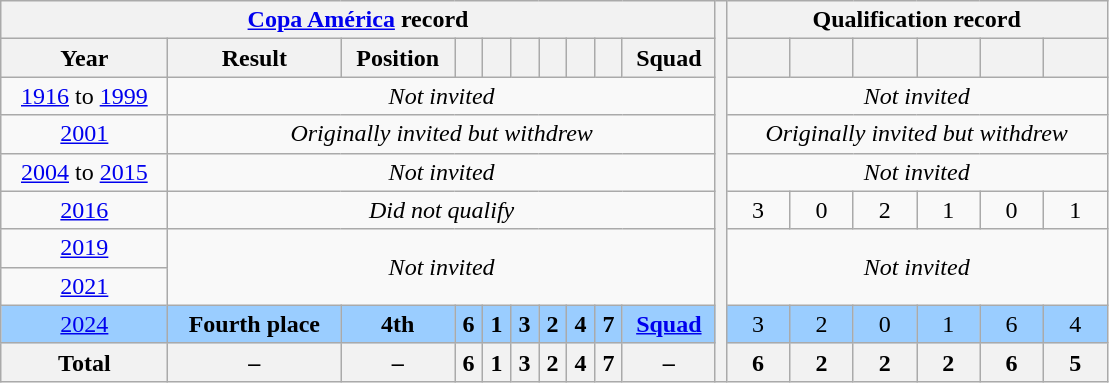<table class="wikitable" style="text-align: center;">
<tr>
<th colspan="10"><a href='#'>Copa América</a> record</th>
<th width=1% rowspan=10></th>
<th colspan=7>Qualification record</th>
</tr>
<tr>
<th>Year</th>
<th>Result</th>
<th>Position</th>
<th></th>
<th></th>
<th></th>
<th></th>
<th></th>
<th></th>
<th>Squad</th>
<th></th>
<th></th>
<th></th>
<th></th>
<th></th>
<th></th>
</tr>
<tr>
<td> <a href='#'>1916</a> to  <a href='#'>1999</a></td>
<td colspan="9"><em>Not invited</em></td>
<td colspan="6"><em>Not invited</em></td>
</tr>
<tr>
<td> <a href='#'>2001</a></td>
<td colspan="9"><em>Originally invited but withdrew</em></td>
<td colspan="6"><em>Originally invited but withdrew</em></td>
</tr>
<tr>
<td> <a href='#'>2004</a> to  <a href='#'>2015</a></td>
<td colspan="9"><em>Not invited</em></td>
<td colspan="6"><em>Not invited</em></td>
</tr>
<tr>
<td> <a href='#'>2016</a></td>
<td colspan="9"><em>Did not qualify</em></td>
<td>3</td>
<td>0</td>
<td>2</td>
<td>1</td>
<td>0</td>
<td>1</td>
</tr>
<tr>
<td> <a href='#'>2019</a></td>
<td colspan="9" rowspan="2"><em>Not invited</em></td>
<td colspan="6" rowspan="2"><em>Not invited</em></td>
</tr>
<tr>
<td> <a href='#'>2021</a></td>
</tr>
<tr style="background:#9acdff;">
<td> <a href='#'>2024</a></td>
<td><strong>Fourth place</strong></td>
<td><strong>4th</strong></td>
<td><strong>6</strong></td>
<td><strong>1</strong></td>
<td><strong>3</strong></td>
<td><strong>2</strong></td>
<td><strong>4</strong></td>
<td><strong>7</strong></td>
<td><strong><a href='#'>Squad</a></strong></td>
<td>3 </td>
<td>2</td>
<td>0</td>
<td>1</td>
<td>6</td>
<td>4</td>
</tr>
<tr>
<th>Total</th>
<th>–</th>
<th>–</th>
<th>6</th>
<th>1</th>
<th>3</th>
<th>2</th>
<th>4</th>
<th>7</th>
<th>–</th>
<th>6</th>
<th>2</th>
<th>2</th>
<th>2</th>
<th>6</th>
<th>5</th>
</tr>
</table>
